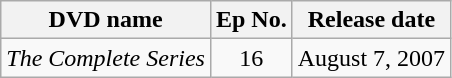<table class="wikitable">
<tr>
<th>DVD name</th>
<th>Ep No.</th>
<th>Release date</th>
</tr>
<tr>
<td><em>The Complete Series</em></td>
<td style="text-align:center;">16</td>
<td>August 7, 2007</td>
</tr>
</table>
